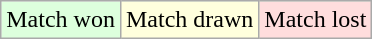<table class="wikitable">
<tr bgcolor="#ddffdd">
<td>Match won</td>
<td bgcolor="#ffffdd">Match drawn</td>
<td bgcolor="#ffdddd">Match lost</td>
</tr>
</table>
